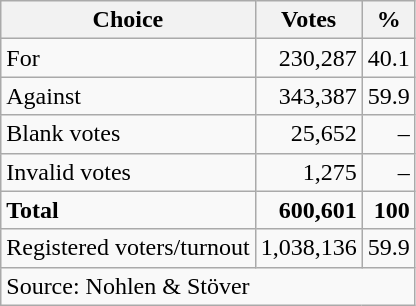<table class=wikitable style=text-align:right>
<tr>
<th>Choice</th>
<th>Votes</th>
<th>%</th>
</tr>
<tr>
<td align=left>For</td>
<td>230,287</td>
<td>40.1</td>
</tr>
<tr>
<td align=left>Against</td>
<td>343,387</td>
<td>59.9</td>
</tr>
<tr>
<td align=left>Blank votes</td>
<td>25,652</td>
<td>–</td>
</tr>
<tr>
<td align=left>Invalid votes</td>
<td>1,275</td>
<td>–</td>
</tr>
<tr>
<td align=left><strong>Total</strong></td>
<td><strong>600,601</strong></td>
<td><strong>100</strong></td>
</tr>
<tr>
<td align=left>Registered voters/turnout</td>
<td>1,038,136</td>
<td>59.9</td>
</tr>
<tr>
<td align=left colspan=3>Source: Nohlen & Stöver</td>
</tr>
</table>
